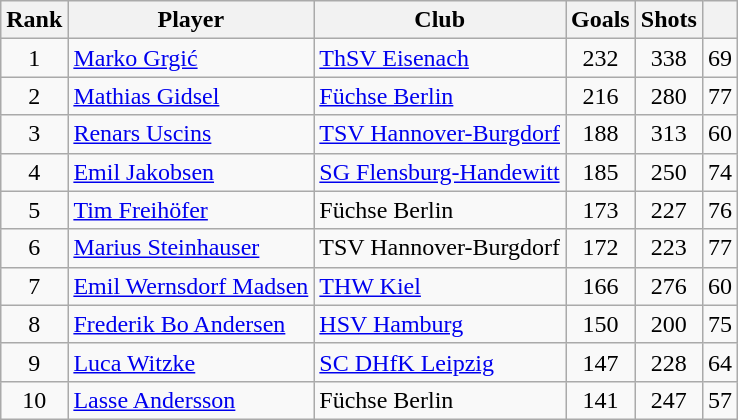<table class="wikitable sortable" style="text-align: center;">
<tr>
<th>Rank</th>
<th>Player</th>
<th>Club</th>
<th>Goals</th>
<th>Shots</th>
<th></th>
</tr>
<tr>
<td>1</td>
<td style="text-align: left;"> <a href='#'>Marko Grgić</a></td>
<td style="text-align: left;"><a href='#'>ThSV Eisenach</a></td>
<td>232</td>
<td>338</td>
<td>69</td>
</tr>
<tr>
<td>2</td>
<td style="text-align: left;"> <a href='#'>Mathias Gidsel</a></td>
<td style="text-align: left;"><a href='#'>Füchse Berlin</a></td>
<td>216</td>
<td>280</td>
<td>77</td>
</tr>
<tr>
<td>3</td>
<td style="text-align: left;"> <a href='#'>Renars Uscins</a></td>
<td style="text-align: left;"><a href='#'>TSV Hannover-Burgdorf</a></td>
<td>188</td>
<td>313</td>
<td>60</td>
</tr>
<tr>
<td>4</td>
<td style="text-align: left;"> <a href='#'>Emil Jakobsen</a></td>
<td style="text-align: left;"><a href='#'>SG Flensburg-Handewitt</a></td>
<td>185</td>
<td>250</td>
<td>74</td>
</tr>
<tr>
<td>5</td>
<td style="text-align: left;"> <a href='#'>Tim Freihöfer</a></td>
<td style="text-align: left;">Füchse Berlin</td>
<td>173</td>
<td>227</td>
<td>76</td>
</tr>
<tr>
<td>6</td>
<td style="text-align: left;"> <a href='#'>Marius Steinhauser</a></td>
<td style="text-align: left;">TSV Hannover-Burgdorf</td>
<td>172</td>
<td>223</td>
<td>77</td>
</tr>
<tr>
<td>7</td>
<td style="text-align: left;"> <a href='#'>Emil Wernsdorf Madsen</a></td>
<td style="text-align: left;"><a href='#'>THW Kiel</a></td>
<td>166</td>
<td>276</td>
<td>60</td>
</tr>
<tr>
<td>8</td>
<td style="text-align: left;"> <a href='#'>Frederik Bo Andersen</a></td>
<td style="text-align: left;"><a href='#'>HSV Hamburg</a></td>
<td>150</td>
<td>200</td>
<td>75</td>
</tr>
<tr>
<td>9</td>
<td style="text-align: left;"> <a href='#'>Luca Witzke</a></td>
<td style="text-align: left;"><a href='#'>SC DHfK Leipzig</a></td>
<td>147</td>
<td>228</td>
<td>64</td>
</tr>
<tr>
<td>10</td>
<td style="text-align: left;"> <a href='#'>Lasse Andersson</a></td>
<td style="text-align: left;">Füchse Berlin</td>
<td>141</td>
<td>247</td>
<td>57</td>
</tr>
</table>
